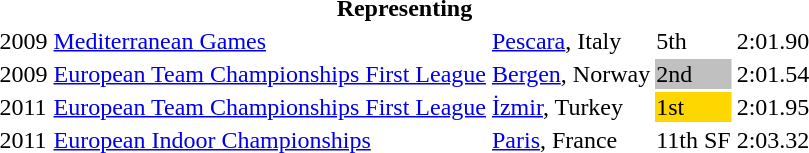<table>
<tr>
<th colspan="6">Representing </th>
</tr>
<tr>
<td>2009</td>
<td><a href='#'>Mediterranean Games</a></td>
<td><a href='#'>Pescara</a>, Italy</td>
<td>5th</td>
<td>2:01.90</td>
</tr>
<tr>
<td>2009</td>
<td><a href='#'>European Team Championships First League</a></td>
<td><a href='#'>Bergen</a>, Norway</td>
<td bgcolor=silver>2nd</td>
<td>2:01.54</td>
</tr>
<tr>
<td>2011</td>
<td><a href='#'>European Team Championships First League</a></td>
<td><a href='#'>İzmir</a>, Turkey</td>
<td bgcolor=gold>1st</td>
<td>2:01.95</td>
</tr>
<tr>
<td>2011</td>
<td><a href='#'>European Indoor Championships</a></td>
<td><a href='#'>Paris</a>, France</td>
<td>11th SF</td>
<td>2:03.32</td>
</tr>
</table>
